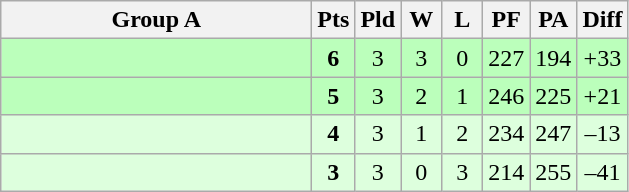<table class=wikitable style="text-align:center">
<tr>
<th width=200>Group A</th>
<th width=20>Pts</th>
<th width=20>Pld</th>
<th width=20>W</th>
<th width=20>L</th>
<th width=20>PF</th>
<th width=20>PA</th>
<th width=20>Diff</th>
</tr>
<tr style="background:#bbffbb">
<td style="text-align:left"></td>
<td><strong>6</strong></td>
<td>3</td>
<td>3</td>
<td>0</td>
<td>227</td>
<td>194</td>
<td>+33</td>
</tr>
<tr style="background:#bbffbb">
<td style="text-align:left"></td>
<td><strong>5</strong></td>
<td>3</td>
<td>2</td>
<td>1</td>
<td>246</td>
<td>225</td>
<td>+21</td>
</tr>
<tr style="background:#ddffdd">
<td style="text-align:left"></td>
<td><strong>4</strong></td>
<td>3</td>
<td>1</td>
<td>2</td>
<td>234</td>
<td>247</td>
<td>–13</td>
</tr>
<tr style="background:#ddffdd">
<td style="text-align:left"></td>
<td><strong>3</strong></td>
<td>3</td>
<td>0</td>
<td>3</td>
<td>214</td>
<td>255</td>
<td>–41</td>
</tr>
</table>
